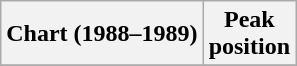<table class="wikitable sortable">
<tr>
<th align="left">Chart (1988–1989)</th>
<th align="center">Peak<br>position</th>
</tr>
<tr>
</tr>
</table>
